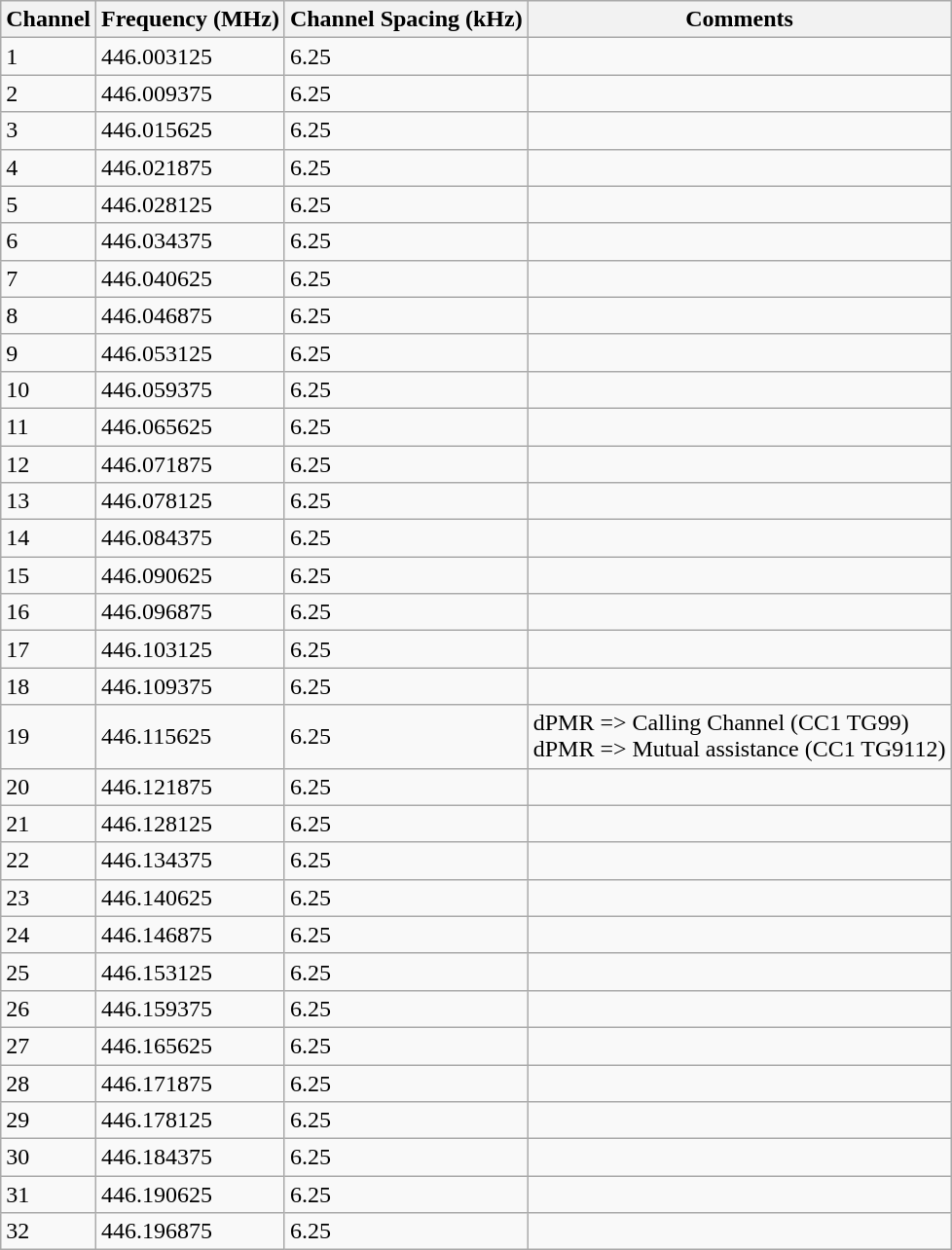<table class="wikitable">
<tr>
<th>Channel</th>
<th>Frequency (MHz)</th>
<th>Channel Spacing (kHz)</th>
<th>Comments</th>
</tr>
<tr>
<td>1</td>
<td>446.003125</td>
<td>6.25</td>
<td></td>
</tr>
<tr>
<td>2</td>
<td>446.009375</td>
<td>6.25</td>
<td></td>
</tr>
<tr>
<td>3</td>
<td>446.015625</td>
<td>6.25</td>
<td></td>
</tr>
<tr>
<td>4</td>
<td>446.021875</td>
<td>6.25</td>
<td></td>
</tr>
<tr>
<td>5</td>
<td>446.028125</td>
<td>6.25</td>
<td></td>
</tr>
<tr>
<td>6</td>
<td>446.034375</td>
<td>6.25</td>
<td></td>
</tr>
<tr>
<td>7</td>
<td>446.040625</td>
<td>6.25</td>
<td></td>
</tr>
<tr>
<td>8</td>
<td>446.046875</td>
<td>6.25</td>
<td></td>
</tr>
<tr>
<td>9</td>
<td>446.053125</td>
<td>6.25</td>
<td></td>
</tr>
<tr>
<td>10</td>
<td>446.059375</td>
<td>6.25</td>
<td></td>
</tr>
<tr>
<td>11</td>
<td>446.065625</td>
<td>6.25</td>
<td></td>
</tr>
<tr>
<td>12</td>
<td>446.071875</td>
<td>6.25</td>
<td></td>
</tr>
<tr>
<td>13</td>
<td>446.078125</td>
<td>6.25</td>
<td></td>
</tr>
<tr>
<td>14</td>
<td>446.084375</td>
<td>6.25</td>
<td></td>
</tr>
<tr>
<td>15</td>
<td>446.090625</td>
<td>6.25</td>
<td></td>
</tr>
<tr>
<td>16</td>
<td>446.096875</td>
<td>6.25</td>
<td></td>
</tr>
<tr>
<td>17</td>
<td>446.103125</td>
<td>6.25</td>
<td></td>
</tr>
<tr>
<td>18</td>
<td>446.109375</td>
<td>6.25</td>
<td></td>
</tr>
<tr>
<td>19</td>
<td>446.115625</td>
<td>6.25</td>
<td>dPMR => Calling Channel (CC1 TG99)<br>dPMR => Mutual assistance (CC1 TG9112)</td>
</tr>
<tr>
<td>20</td>
<td>446.121875</td>
<td>6.25</td>
<td></td>
</tr>
<tr>
<td>21</td>
<td>446.128125</td>
<td>6.25</td>
<td></td>
</tr>
<tr>
<td>22</td>
<td>446.134375</td>
<td>6.25</td>
<td></td>
</tr>
<tr>
<td>23</td>
<td>446.140625</td>
<td>6.25</td>
<td></td>
</tr>
<tr>
<td>24</td>
<td>446.146875</td>
<td>6.25</td>
<td></td>
</tr>
<tr>
<td>25</td>
<td>446.153125</td>
<td>6.25</td>
<td></td>
</tr>
<tr>
<td>26</td>
<td>446.159375</td>
<td>6.25</td>
<td></td>
</tr>
<tr>
<td>27</td>
<td>446.165625</td>
<td>6.25</td>
<td></td>
</tr>
<tr>
<td>28</td>
<td>446.171875</td>
<td>6.25</td>
<td></td>
</tr>
<tr>
<td>29</td>
<td>446.178125</td>
<td>6.25</td>
<td></td>
</tr>
<tr>
<td>30</td>
<td>446.184375</td>
<td>6.25</td>
<td></td>
</tr>
<tr>
<td>31</td>
<td>446.190625</td>
<td>6.25</td>
<td></td>
</tr>
<tr>
<td>32</td>
<td>446.196875</td>
<td>6.25</td>
<td></td>
</tr>
</table>
